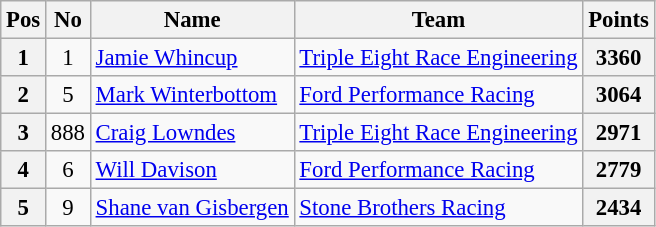<table class="wikitable" style="font-size: 95%;">
<tr>
<th>Pos</th>
<th>No</th>
<th>Name</th>
<th>Team</th>
<th>Points</th>
</tr>
<tr>
<th>1</th>
<td align="center">1</td>
<td> <a href='#'>Jamie Whincup</a></td>
<td><a href='#'>Triple Eight Race Engineering</a></td>
<th>3360</th>
</tr>
<tr>
<th>2</th>
<td align="center">5</td>
<td> <a href='#'>Mark Winterbottom</a></td>
<td><a href='#'>Ford Performance Racing</a></td>
<th>3064</th>
</tr>
<tr>
<th>3</th>
<td align="center">888</td>
<td> <a href='#'>Craig Lowndes</a></td>
<td><a href='#'>Triple Eight Race Engineering</a></td>
<th>2971</th>
</tr>
<tr>
<th>4</th>
<td align="center">6</td>
<td> <a href='#'>Will Davison</a></td>
<td><a href='#'>Ford Performance Racing</a></td>
<th>2779</th>
</tr>
<tr>
<th>5</th>
<td align="center">9</td>
<td> <a href='#'>Shane van Gisbergen</a></td>
<td><a href='#'>Stone Brothers Racing</a></td>
<th>2434</th>
</tr>
</table>
